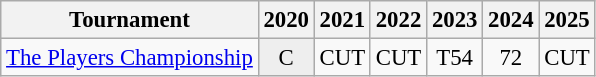<table class="wikitable" style="font-size:95%;text-align:center;">
<tr>
<th>Tournament</th>
<th>2020</th>
<th>2021</th>
<th>2022</th>
<th>2023</th>
<th>2024</th>
<th>2025</th>
</tr>
<tr>
<td align=left><a href='#'>The Players Championship</a></td>
<td style="background:#eeeeee;">C</td>
<td>CUT</td>
<td>CUT</td>
<td>T54</td>
<td>72</td>
<td>CUT</td>
</tr>
</table>
